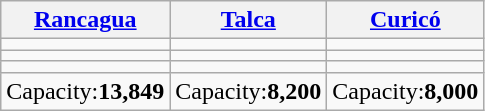<table class="wikitable">
<tr>
<th><a href='#'>Rancagua</a></th>
<th><a href='#'>Talca</a></th>
<th><a href='#'>Curicó</a></th>
</tr>
<tr>
<td></td>
<td></td>
<td></td>
</tr>
<tr>
<td></td>
<td></td>
<td></td>
</tr>
<tr>
<td><small></small></td>
<td><small></small></td>
<td><small></small></td>
</tr>
<tr>
<td>Capacity:<strong>13,849</strong></td>
<td>Capacity:<strong>8,200</strong></td>
<td>Capacity:<strong>8,000</strong></td>
</tr>
</table>
